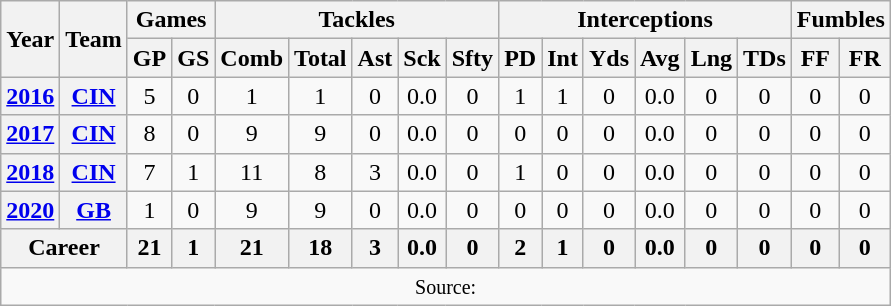<table class="wikitable" style="text-align: center;">
<tr>
<th rowspan="2">Year</th>
<th rowspan="2">Team</th>
<th colspan="2">Games</th>
<th colspan="5">Tackles</th>
<th colspan="6">Interceptions</th>
<th colspan="2">Fumbles</th>
</tr>
<tr>
<th>GP</th>
<th>GS</th>
<th>Comb</th>
<th>Total</th>
<th>Ast</th>
<th>Sck</th>
<th>Sfty</th>
<th>PD</th>
<th>Int</th>
<th>Yds</th>
<th>Avg</th>
<th>Lng</th>
<th>TDs</th>
<th>FF</th>
<th>FR</th>
</tr>
<tr>
<th><a href='#'>2016</a></th>
<th><a href='#'>CIN</a></th>
<td>5</td>
<td>0</td>
<td>1</td>
<td>1</td>
<td>0</td>
<td>0.0</td>
<td>0</td>
<td>1</td>
<td>1</td>
<td>0</td>
<td>0.0</td>
<td>0</td>
<td>0</td>
<td>0</td>
<td>0</td>
</tr>
<tr>
<th><a href='#'>2017</a></th>
<th><a href='#'>CIN</a></th>
<td>8</td>
<td>0</td>
<td>9</td>
<td>9</td>
<td>0</td>
<td>0.0</td>
<td>0</td>
<td>0</td>
<td>0</td>
<td>0</td>
<td>0.0</td>
<td>0</td>
<td>0</td>
<td>0</td>
<td>0</td>
</tr>
<tr>
<th><a href='#'>2018</a></th>
<th><a href='#'>CIN</a></th>
<td>7</td>
<td>1</td>
<td>11</td>
<td>8</td>
<td>3</td>
<td>0.0</td>
<td>0</td>
<td>1</td>
<td>0</td>
<td>0</td>
<td>0.0</td>
<td>0</td>
<td>0</td>
<td>0</td>
<td>0</td>
</tr>
<tr>
<th><a href='#'>2020</a></th>
<th><a href='#'>GB</a></th>
<td>1</td>
<td>0</td>
<td>9</td>
<td>9</td>
<td>0</td>
<td>0.0</td>
<td>0</td>
<td>0</td>
<td>0</td>
<td>0</td>
<td>0.0</td>
<td>0</td>
<td>0</td>
<td>0</td>
<td>0</td>
</tr>
<tr>
<th colspan="2">Career</th>
<th>21</th>
<th>1</th>
<th>21</th>
<th>18</th>
<th>3</th>
<th>0.0</th>
<th>0</th>
<th>2</th>
<th>1</th>
<th>0</th>
<th>0.0</th>
<th>0</th>
<th>0</th>
<th>0</th>
<th>0</th>
</tr>
<tr>
<td colspan="17"><small>Source: </small></td>
</tr>
</table>
